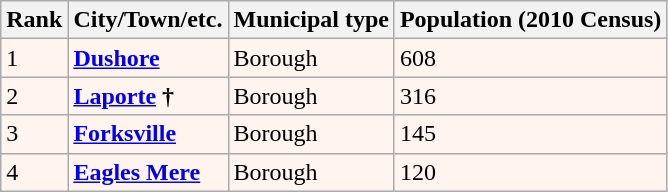<table class="wikitable sortable">
<tr>
<th>Rank</th>
<th>City/Town/etc.</th>
<th>Municipal type</th>
<th>Population (2010 Census)</th>
</tr>
<tr style="background-color:#FFF5EE;">
<td>1</td>
<td><strong><a href='#'>Dushore</a></strong></td>
<td>Borough</td>
<td>608</td>
</tr>
<tr style="background-color:#FFF5EE;">
<td>2</td>
<td><strong><a href='#'>Laporte</a></strong> <strong>†</strong></td>
<td>Borough</td>
<td>316</td>
</tr>
<tr style="background-color:#FFF5EE;">
<td>3</td>
<td><strong><a href='#'>Forksville</a></strong></td>
<td>Borough</td>
<td>145</td>
</tr>
<tr style="background-color:#FFF5EE;">
<td>4</td>
<td><strong><a href='#'>Eagles Mere</a></strong></td>
<td>Borough</td>
<td>120</td>
</tr>
</table>
